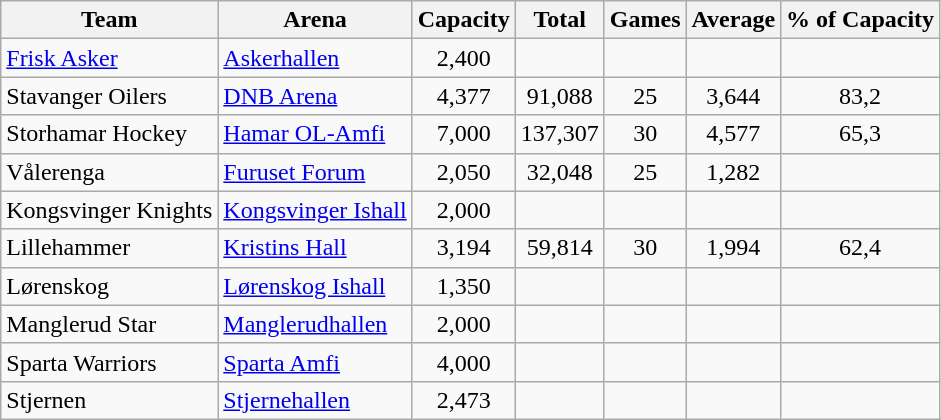<table class="wikitable sortable">
<tr>
<th>Team</th>
<th>Arena</th>
<th>Capacity</th>
<th>Total</th>
<th>Games</th>
<th>Average</th>
<th>% of Capacity</th>
</tr>
<tr align="center">
<td align="left"><a href='#'>Frisk Asker</a></td>
<td align="left"><a href='#'>Askerhallen</a></td>
<td>2,400</td>
<td></td>
<td></td>
<td></td>
<td></td>
</tr>
<tr align="center">
<td align="left">Stavanger Oilers</td>
<td align="left"><a href='#'>DNB Arena</a></td>
<td>4,377</td>
<td>91,088</td>
<td>25</td>
<td>3,644</td>
<td>83,2</td>
</tr>
<tr align="center">
<td align="left">Storhamar Hockey</td>
<td align="left"><a href='#'>Hamar OL-Amfi</a></td>
<td>7,000</td>
<td>137,307</td>
<td>30</td>
<td>4,577</td>
<td>65,3</td>
</tr>
<tr align="center">
<td align="left">Vålerenga</td>
<td align="left"><a href='#'>Furuset Forum</a></td>
<td>2,050</td>
<td>32,048</td>
<td>25</td>
<td>1,282</td>
<td></td>
</tr>
<tr align="center">
<td align="left">Kongsvinger Knights</td>
<td align="left"><a href='#'>Kongsvinger Ishall</a></td>
<td>2,000</td>
<td></td>
<td></td>
<td></td>
<td></td>
</tr>
<tr align="center">
<td align="left">Lillehammer</td>
<td align="left"><a href='#'>Kristins Hall</a></td>
<td>3,194</td>
<td>59,814</td>
<td>30</td>
<td>1,994</td>
<td>62,4</td>
</tr>
<tr align="center">
<td align="left">Lørenskog</td>
<td align="left"><a href='#'>Lørenskog Ishall</a></td>
<td>1,350</td>
<td></td>
<td></td>
<td></td>
<td></td>
</tr>
<tr align="center">
<td align="left">Manglerud Star</td>
<td align="left"><a href='#'>Manglerudhallen</a></td>
<td>2,000</td>
<td></td>
<td></td>
<td></td>
<td></td>
</tr>
<tr align="center">
<td align="left">Sparta Warriors</td>
<td align="left"><a href='#'>Sparta Amfi</a></td>
<td>4,000</td>
<td></td>
<td></td>
<td></td>
<td></td>
</tr>
<tr align="center">
<td align="left">Stjernen</td>
<td align="left"><a href='#'>Stjernehallen</a></td>
<td>2,473</td>
<td></td>
<td></td>
<td></td>
<td></td>
</tr>
</table>
